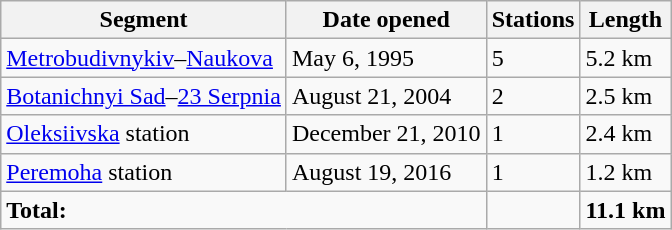<table class="wikitable" style="border-collapse: collapse; text-align: left;">
<tr>
<th>Segment</th>
<th>Date opened</th>
<th>Stations</th>
<th>Length</th>
</tr>
<tr>
<td style="text-align: left;"><a href='#'>Metrobudivnykiv</a>–<a href='#'>Naukova</a></td>
<td>May 6, 1995</td>
<td>5</td>
<td>5.2 km</td>
</tr>
<tr>
<td style="text-align: left;"><a href='#'>Botanichnyi Sad</a>–<a href='#'>23 Serpnia</a></td>
<td>August 21, 2004</td>
<td>2</td>
<td>2.5 km</td>
</tr>
<tr>
<td style="text-align: left;"><a href='#'>Oleksiivska</a> station</td>
<td>December 21, 2010</td>
<td>1</td>
<td>2.4 km</td>
</tr>
<tr>
<td style="text-align: left;"><a href='#'>Peremoha</a> station</td>
<td>August 19, 2016</td>
<td>1</td>
<td>1.2 km</td>
</tr>
<tr>
<td colspan=2><strong>Total:</strong></td>
<td></td>
<td><strong>11.1 km</strong></td>
</tr>
</table>
